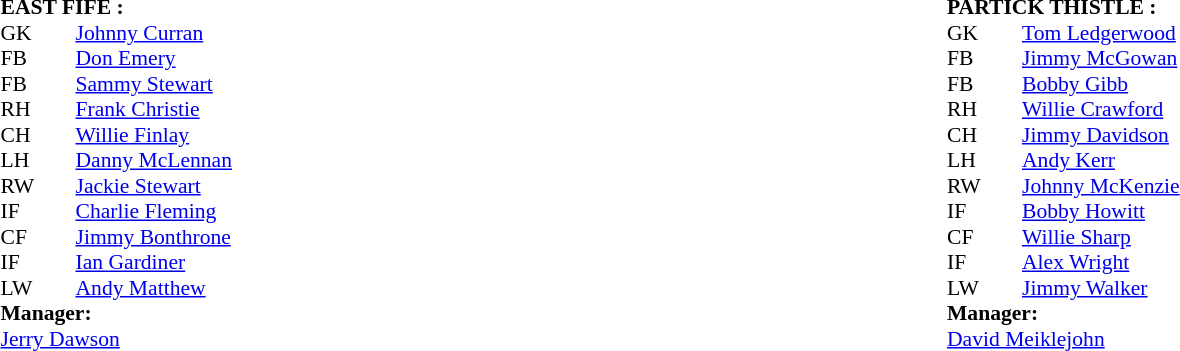<table width="100%">
<tr>
<td valign="top" width="50%"><br><table style="font-size: 90%" cellspacing="0" cellpadding="0">
<tr>
<td colspan="4"><strong>EAST FIFE :</strong></td>
</tr>
<tr>
<th width="25"></th>
<th width="25"></th>
</tr>
<tr>
<td>GK</td>
<td></td>
<td><a href='#'>Johnny Curran</a></td>
</tr>
<tr>
<td>FB</td>
<td></td>
<td><a href='#'>Don Emery</a></td>
</tr>
<tr>
<td>FB</td>
<td></td>
<td><a href='#'>Sammy Stewart</a></td>
</tr>
<tr>
<td>RH</td>
<td></td>
<td><a href='#'>Frank Christie</a></td>
</tr>
<tr>
<td>CH</td>
<td></td>
<td><a href='#'>Willie Finlay</a></td>
</tr>
<tr>
<td>LH</td>
<td></td>
<td><a href='#'>Danny McLennan</a></td>
</tr>
<tr>
<td>RW</td>
<td></td>
<td><a href='#'>Jackie Stewart</a></td>
</tr>
<tr>
<td>IF</td>
<td></td>
<td><a href='#'>Charlie Fleming</a></td>
</tr>
<tr>
<td>CF</td>
<td></td>
<td><a href='#'>Jimmy Bonthrone</a></td>
</tr>
<tr>
<td>IF</td>
<td></td>
<td><a href='#'>Ian Gardiner</a></td>
</tr>
<tr>
<td>LW</td>
<td></td>
<td><a href='#'>Andy Matthew</a></td>
</tr>
<tr>
<td colspan=4><strong>Manager:</strong></td>
</tr>
<tr>
<td colspan="4"><a href='#'>Jerry Dawson</a></td>
</tr>
</table>
</td>
<td valign="top" width="50%"><br><table style="font-size: 90%" cellspacing="0" cellpadding="0">
<tr>
<td colspan="4"><strong>PARTICK THISTLE :</strong></td>
</tr>
<tr>
<th width="25"></th>
<th width="25"></th>
</tr>
<tr>
<td>GK</td>
<td></td>
<td><a href='#'>Tom Ledgerwood</a></td>
</tr>
<tr>
<td>FB</td>
<td></td>
<td><a href='#'>Jimmy McGowan</a></td>
</tr>
<tr>
<td>FB</td>
<td></td>
<td><a href='#'>Bobby Gibb</a></td>
</tr>
<tr>
<td>RH</td>
<td></td>
<td><a href='#'>Willie Crawford</a></td>
</tr>
<tr>
<td>CH</td>
<td></td>
<td><a href='#'>Jimmy Davidson</a></td>
</tr>
<tr>
<td>LH</td>
<td></td>
<td><a href='#'>Andy Kerr</a></td>
</tr>
<tr>
<td>RW</td>
<td></td>
<td><a href='#'>Johnny McKenzie</a></td>
</tr>
<tr>
<td>IF</td>
<td></td>
<td><a href='#'>Bobby Howitt</a></td>
</tr>
<tr>
<td>CF</td>
<td></td>
<td><a href='#'>Willie Sharp</a></td>
</tr>
<tr>
<td>IF</td>
<td></td>
<td><a href='#'>Alex Wright</a></td>
</tr>
<tr>
<td>LW</td>
<td></td>
<td><a href='#'>Jimmy Walker</a></td>
</tr>
<tr>
<td colspan=4><strong>Manager:</strong></td>
</tr>
<tr>
<td colspan="4"><a href='#'>David Meiklejohn</a></td>
</tr>
</table>
</td>
</tr>
</table>
